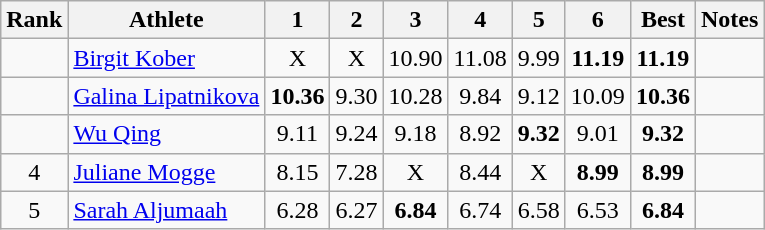<table class="wikitable sortable" style="text-align:center">
<tr>
<th>Rank</th>
<th>Athlete</th>
<th>1</th>
<th>2</th>
<th>3</th>
<th>4</th>
<th>5</th>
<th>6</th>
<th>Best</th>
<th>Notes</th>
</tr>
<tr>
<td></td>
<td style="text-align:left"><a href='#'>Birgit Kober</a><br></td>
<td>X</td>
<td>X</td>
<td>10.90</td>
<td>11.08</td>
<td>9.99</td>
<td><strong>11.19</strong></td>
<td><strong>11.19</strong></td>
<td></td>
</tr>
<tr>
<td></td>
<td style="text-align:left"><a href='#'>Galina Lipatnikova</a><br></td>
<td><strong>10.36</strong></td>
<td>9.30</td>
<td>10.28</td>
<td>9.84</td>
<td>9.12</td>
<td>10.09</td>
<td><strong>10.36</strong></td>
<td></td>
</tr>
<tr>
<td></td>
<td style="text-align:left"><a href='#'>Wu Qing</a><br></td>
<td>9.11</td>
<td>9.24</td>
<td>9.18</td>
<td>8.92</td>
<td><strong>9.32</strong></td>
<td>9.01</td>
<td><strong>9.32</strong></td>
<td></td>
</tr>
<tr>
<td>4</td>
<td style="text-align:left"><a href='#'>Juliane Mogge</a><br></td>
<td>8.15</td>
<td>7.28</td>
<td>X</td>
<td>8.44</td>
<td>X</td>
<td><strong>8.99</strong></td>
<td><strong>8.99</strong></td>
<td></td>
</tr>
<tr>
<td>5</td>
<td style="text-align:left"><a href='#'>Sarah Aljumaah</a><br></td>
<td>6.28</td>
<td>6.27</td>
<td><strong>6.84</strong></td>
<td>6.74</td>
<td>6.58</td>
<td>6.53</td>
<td><strong>6.84</strong></td>
<td></td>
</tr>
</table>
